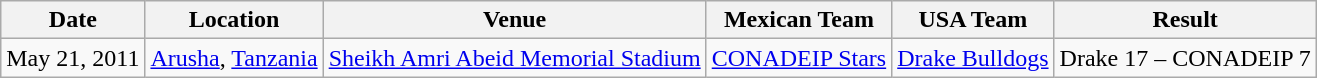<table class="wikitable">
<tr>
<th>Date</th>
<th>Location</th>
<th>Venue</th>
<th>Mexican Team</th>
<th>USA Team</th>
<th>Result</th>
</tr>
<tr>
<td>May 21, 2011</td>
<td><a href='#'>Arusha</a>, <a href='#'>Tanzania</a></td>
<td><a href='#'>Sheikh Amri Abeid Memorial Stadium</a></td>
<td><a href='#'>CONADEIP Stars</a></td>
<td><a href='#'>Drake Bulldogs</a></td>
<td>Drake 17 – CONADEIP 7</td>
</tr>
</table>
